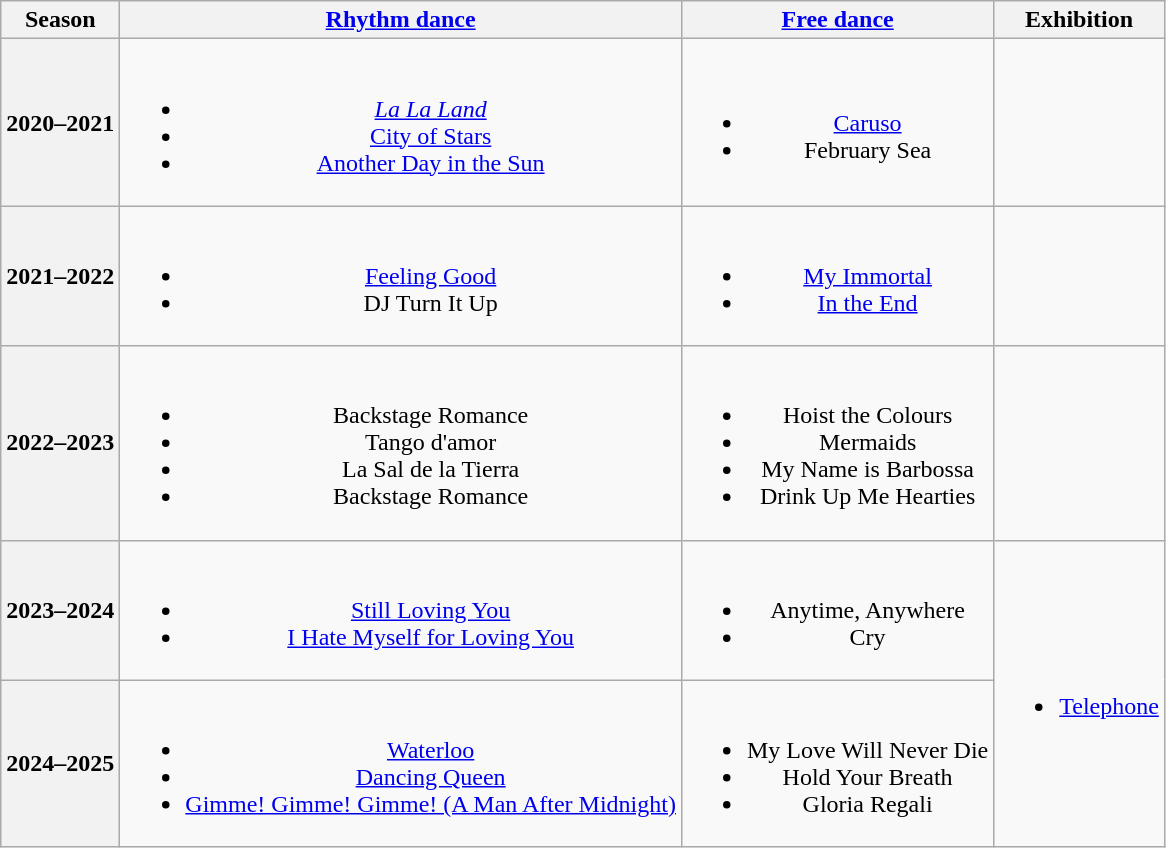<table class=wikitable style=text-align:center>
<tr>
<th>Season</th>
<th><a href='#'>Rhythm dance</a></th>
<th><a href='#'>Free dance</a></th>
<th>Exhibition</th>
</tr>
<tr>
<th>2020–2021 <br> </th>
<td><br><ul><li><em><a href='#'>La La Land</a></em> <br> </li><li><a href='#'>City of Stars</a> <br> </li><li><a href='#'>Another Day in the Sun</a> <br> </li></ul></td>
<td><br><ul><li><a href='#'>Caruso</a> <br> </li><li>February Sea <br> </li></ul></td>
<td></td>
</tr>
<tr>
<th>2021–2022 <br> </th>
<td><br><ul><li> <a href='#'>Feeling Good</a> <br> </li><li>DJ Turn It Up <br> </li></ul></td>
<td><br><ul><li><a href='#'>My Immortal</a> <br> </li><li><a href='#'>In the End</a> <br> </li></ul></td>
<td></td>
</tr>
<tr>
<th>2022–2023 <br> </th>
<td><br><ul><li> Backstage Romance</li><li> Tango d'amor <br> </li><li> La Sal de la Tierra <br> </li><li> Backstage Romance <br> </li></ul></td>
<td><br><ul><li>Hoist the Colours <br> </li><li>Mermaids <br> </li><li>My Name is Barbossa <br> </li><li>Drink Up Me Hearties <br> </li></ul></td>
<td></td>
</tr>
<tr>
<th>2023–2024 <br> </th>
<td><br><ul><li><a href='#'>Still Loving You</a> <br> </li><li><a href='#'>I Hate Myself for Loving You</a> <br> </li></ul></td>
<td><br><ul><li>Anytime, Anywhere <br> </li><li>Cry <br> </li></ul></td>
<td rowspan=2><br><ul><li><a href='#'>Telephone</a> <br> </li></ul></td>
</tr>
<tr>
<th>2024–2025 <br> </th>
<td><br><ul><li><a href='#'>Waterloo</a></li><li><a href='#'>Dancing Queen</a></li><li><a href='#'>Gimme! Gimme! Gimme! (A Man After Midnight)</a> <br> </li></ul></td>
<td><br><ul><li>My Love Will Never Die <br> </li><li>Hold Your Breath <br> </li><li>Gloria Regali <br> </li></ul></td>
</tr>
</table>
